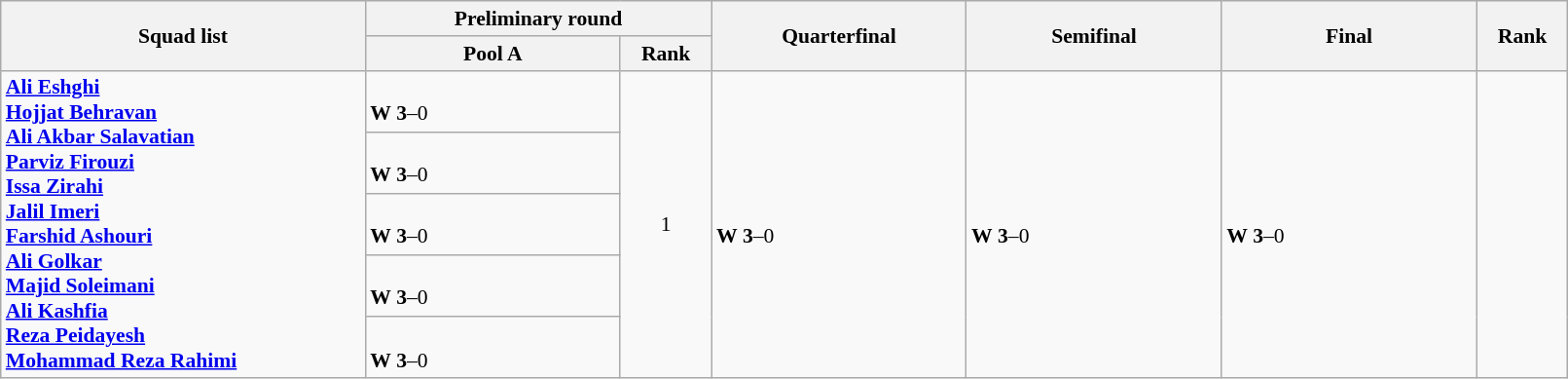<table class="wikitable" width="85%" style="text-align:left; font-size:90%">
<tr>
<th rowspan="2" width="20%">Squad list</th>
<th colspan="2">Preliminary round</th>
<th rowspan="2" width="14%">Quarterfinal</th>
<th rowspan="2" width="14%">Semifinal</th>
<th rowspan="2" width="14%">Final</th>
<th rowspan="2" width="5%">Rank</th>
</tr>
<tr>
<th width="14%">Pool A</th>
<th width="5%">Rank</th>
</tr>
<tr>
<td rowspan="5"><strong><a href='#'>Ali Eshghi</a><br><a href='#'>Hojjat Behravan</a><br><a href='#'>Ali Akbar Salavatian</a><br><a href='#'>Parviz Firouzi</a><br><a href='#'>Issa Zirahi</a><br><a href='#'>Jalil Imeri</a><br><a href='#'>Farshid Ashouri</a><br><a href='#'>Ali Golkar</a><br><a href='#'>Majid Soleimani</a><br><a href='#'>Ali Kashfia</a><br><a href='#'>Reza Peidayesh</a><br><a href='#'>Mohammad Reza Rahimi</a></strong></td>
<td><br><strong>W</strong> <strong>3</strong>–0</td>
<td rowspan="5" align=center>1 <strong></strong></td>
<td rowspan="5"><br><strong>W</strong> <strong>3</strong>–0</td>
<td rowspan="5"><br><strong>W</strong> <strong>3</strong>–0</td>
<td rowspan="5"><br><strong>W</strong> <strong>3</strong>–0</td>
<td rowspan="5" align="center"></td>
</tr>
<tr>
<td><br><strong>W</strong> <strong>3</strong>–0</td>
</tr>
<tr>
<td><br><strong>W</strong> <strong>3</strong>–0</td>
</tr>
<tr>
<td><br><strong>W</strong> <strong>3</strong>–0</td>
</tr>
<tr>
<td><br><strong>W</strong> <strong>3</strong>–0</td>
</tr>
</table>
